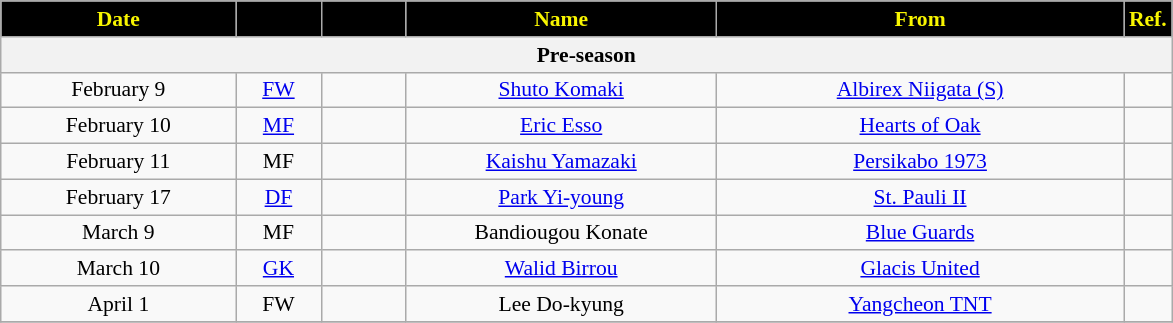<table class="wikitable" style="text-align:center; font-size:90%">
<tr>
<th style="background:#000000; color:#F8F500; width:150px;">Date</th>
<th style="background:#000000; color:#F8F500; width:50px;"></th>
<th style="background:#000000; color:#F8F500; width:50px;"></th>
<th style="background:#000000; color:#F8F500; width:200px;">Name</th>
<th style="background:#000000; color:#F8F500; width:265px;">From</th>
<th style="background:#000000; color:#F8F500; width:25px;">Ref.</th>
</tr>
<tr>
<th colspan=6>Pre-season</th>
</tr>
<tr>
<td>February 9</td>
<td><a href='#'>FW</a></td>
<td></td>
<td><a href='#'>Shuto Komaki</a></td>
<td> <a href='#'>Albirex Niigata (S)</a></td>
<td></td>
</tr>
<tr>
<td>February 10</td>
<td><a href='#'>MF</a></td>
<td></td>
<td><a href='#'>Eric Esso</a></td>
<td> <a href='#'>Hearts of Oak</a></td>
<td></td>
</tr>
<tr>
<td>February 11</td>
<td>MF</td>
<td></td>
<td><a href='#'>Kaishu Yamazaki</a></td>
<td> <a href='#'>Persikabo 1973</a></td>
<td></td>
</tr>
<tr>
<td>February 17</td>
<td><a href='#'>DF</a></td>
<td></td>
<td><a href='#'>Park Yi-young</a></td>
<td> <a href='#'>St. Pauli II</a></td>
<td></td>
</tr>
<tr>
<td>March 9</td>
<td>MF</td>
<td></td>
<td>Bandiougou Konate</td>
<td> <a href='#'>Blue Guards</a></td>
<td></td>
</tr>
<tr>
<td>March 10</td>
<td><a href='#'>GK</a></td>
<td></td>
<td><a href='#'>Walid Birrou</a></td>
<td> <a href='#'>Glacis United</a></td>
<td></td>
</tr>
<tr>
<td>April 1</td>
<td>FW</td>
<td></td>
<td>Lee Do-kyung</td>
<td> <a href='#'>Yangcheon TNT</a></td>
<td></td>
</tr>
<tr>
</tr>
</table>
